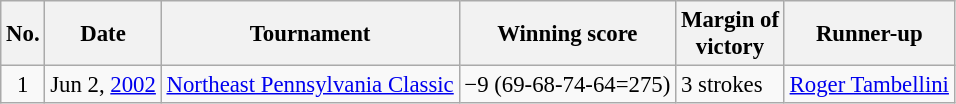<table class="wikitable" style="font-size:95%;">
<tr>
<th>No.</th>
<th>Date</th>
<th>Tournament</th>
<th>Winning score</th>
<th>Margin of<br>victory</th>
<th>Runner-up</th>
</tr>
<tr>
<td align=center>1</td>
<td align=right>Jun 2, <a href='#'>2002</a></td>
<td><a href='#'>Northeast Pennsylvania Classic</a></td>
<td>−9 (69-68-74-64=275)</td>
<td>3 strokes</td>
<td> <a href='#'>Roger Tambellini</a></td>
</tr>
</table>
